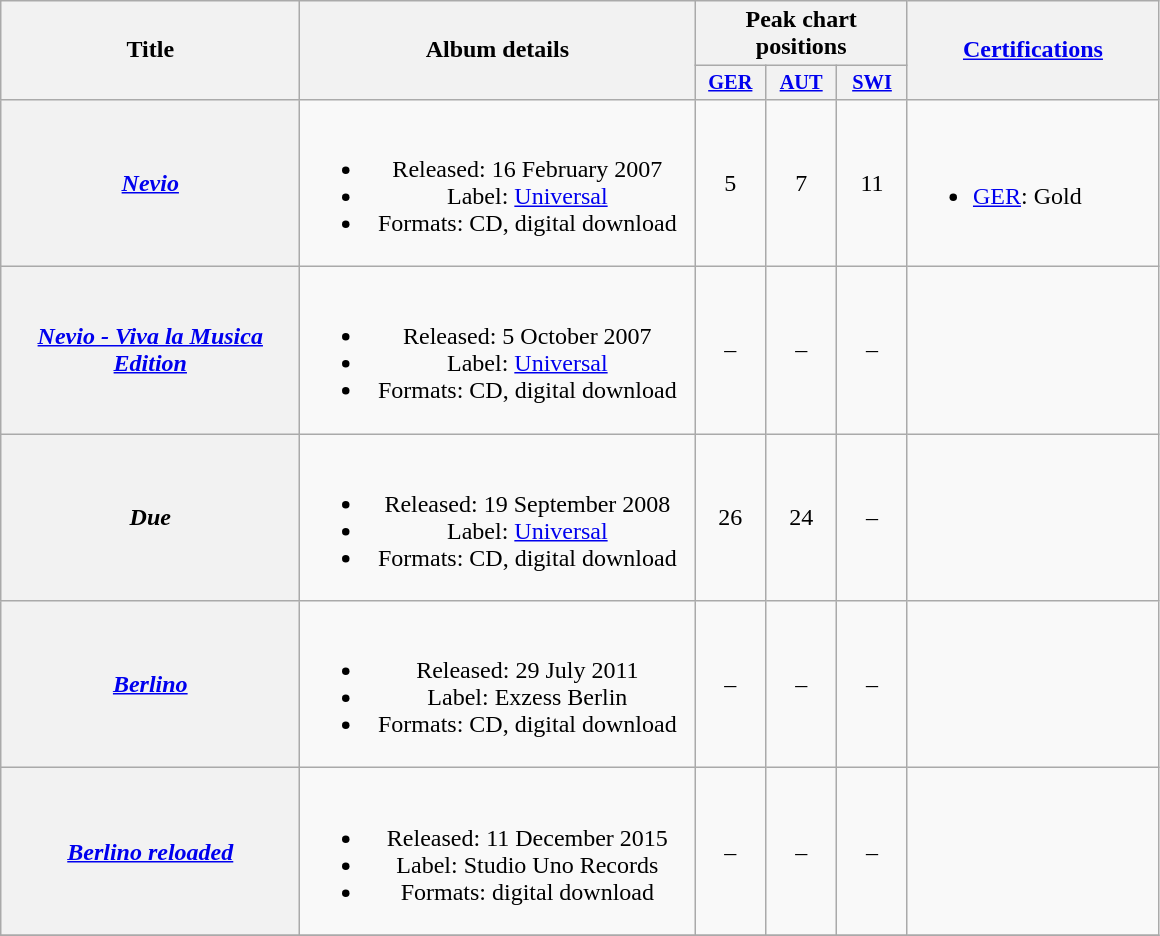<table class="wikitable plainrowheaders" style="text-align:center;" border="1">
<tr>
<th scope="col" rowspan="2" style="width:12em;">Title</th>
<th scope="col" rowspan="2" style="width:16em;">Album details</th>
<th scope="col" colspan="3">Peak chart positions</th>
<th scope="col" rowspan="2" style="width:10em;"><a href='#'>Certifications</a></th>
</tr>
<tr>
<th style="width:3em;font-size:85%"><a href='#'>GER</a><br></th>
<th style="width:3em;font-size:85%"><a href='#'>AUT</a><br></th>
<th style="width:3em;font-size:85%"><a href='#'>SWI</a><br></th>
</tr>
<tr>
<th scope="row"><em><a href='#'>Nevio</a></em></th>
<td><br><ul><li>Released: 16 February 2007</li><li>Label: <a href='#'>Universal</a></li><li>Formats: CD, digital download</li></ul></td>
<td>5</td>
<td>7</td>
<td>11</td>
<td align="left"><br><ul><li><a href='#'>GER</a>: Gold</li></ul></td>
</tr>
<tr>
<th scope="row"><em><a href='#'>Nevio - Viva la Musica Edition</a></em></th>
<td><br><ul><li>Released: 5 October 2007</li><li>Label: <a href='#'>Universal</a></li><li>Formats: CD, digital download</li></ul></td>
<td>–</td>
<td>–</td>
<td>–</td>
<td align="left"></td>
</tr>
<tr>
<th scope="row"><em>Due</em></th>
<td><br><ul><li>Released: 19 September 2008</li><li>Label: <a href='#'>Universal</a></li><li>Formats:  CD, digital download</li></ul></td>
<td>26</td>
<td>24</td>
<td>–</td>
<td align="left"></td>
</tr>
<tr>
<th scope="row"><em><a href='#'>Berlino</a></em></th>
<td><br><ul><li>Released: 29 July 2011</li><li>Label: Exzess Berlin</li><li>Formats:  CD, digital download</li></ul></td>
<td>–</td>
<td>–</td>
<td>–</td>
<td align="left"></td>
</tr>
<tr>
<th scope="row"><em><a href='#'>Berlino reloaded</a></em></th>
<td><br><ul><li>Released: 11 December 2015</li><li>Label: Studio Uno Records</li><li>Formats:  digital download</li></ul></td>
<td>–</td>
<td>–</td>
<td>–</td>
<td align="left"></td>
</tr>
<tr>
</tr>
</table>
